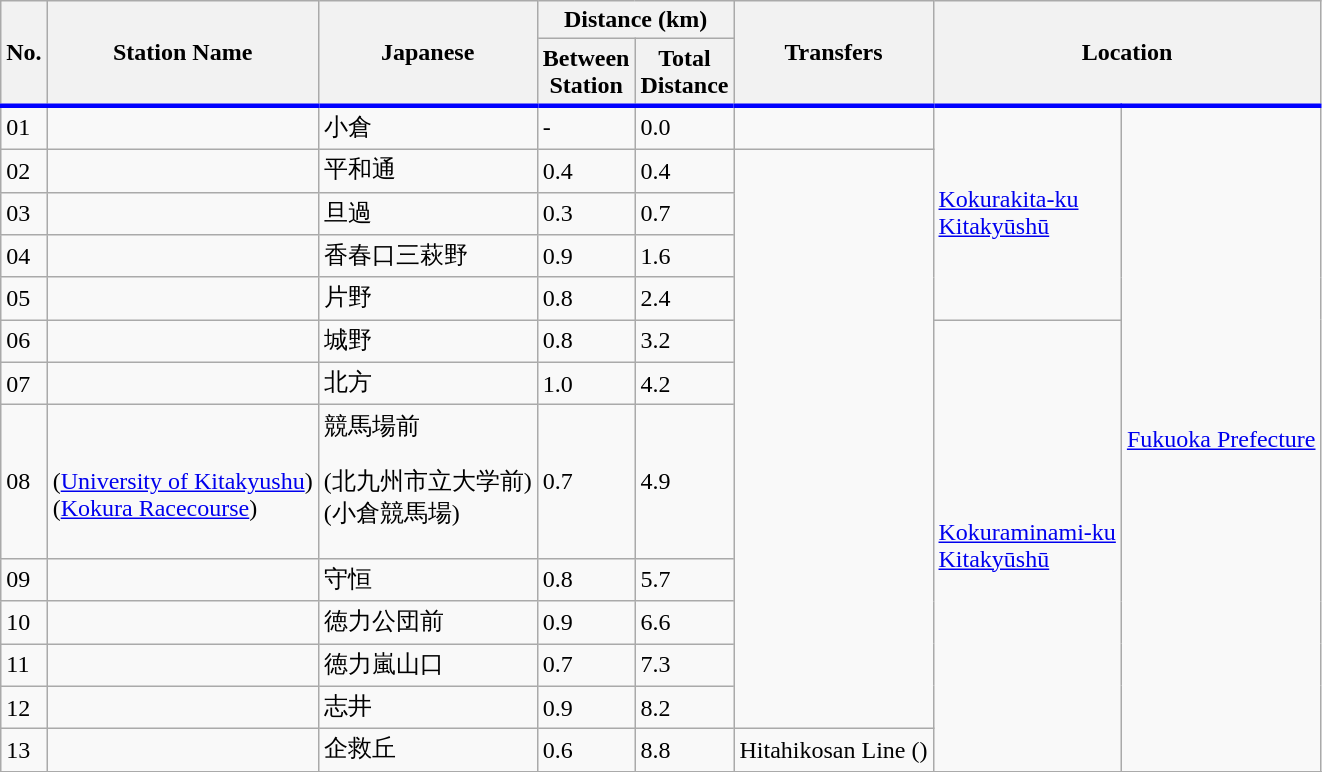<table class=wikitable>
<tr>
<th rowspan="2" style="border-bottom:solid 3px blue;">No.</th>
<th rowspan="2" style="border-bottom:solid 3px blue;">Station Name</th>
<th rowspan="2" style="border-bottom:solid 3px blue;">Japanese</th>
<th colspan="2">Distance (km)</th>
<th rowspan="2" style="border-bottom:solid 3px blue;">Transfers</th>
<th rowspan="2" colspan="2" style="border-bottom:solid 3px blue;">Location</th>
</tr>
<tr>
<th style="border-bottom:solid 3px blue;">Between<br>Station</th>
<th style="border-bottom:solid 3px blue;">Total<br>Distance</th>
</tr>
<tr>
<td>01</td>
<td></td>
<td>小倉</td>
<td>-</td>
<td>0.0</td>
<td></td>
<td rowspan="5"><a href='#'>Kokurakita-ku<br>Kitakyūshū</a></td>
<td rowspan="13"><a href='#'>Fukuoka Prefecture</a></td>
</tr>
<tr>
<td>02</td>
<td></td>
<td>平和通</td>
<td>0.4</td>
<td>0.4</td>
<td rowspan="11"></td>
</tr>
<tr>
<td>03</td>
<td></td>
<td>旦過</td>
<td>0.3</td>
<td>0.7</td>
</tr>
<tr>
<td>04</td>
<td></td>
<td>香春口三萩野</td>
<td>0.9</td>
<td>1.6</td>
</tr>
<tr>
<td>05</td>
<td></td>
<td>片野</td>
<td>0.8</td>
<td>2.4</td>
</tr>
<tr>
<td>06</td>
<td></td>
<td>城野</td>
<td>0.8</td>
<td>3.2</td>
<td rowspan="8"><a href='#'>Kokuraminami-ku<br>Kitakyūshū</a></td>
</tr>
<tr>
<td>07</td>
<td></td>
<td>北方</td>
<td>1.0</td>
<td>4.2</td>
</tr>
<tr>
<td>08</td>
<td><br><p>(<a href='#'>University of Kitakyushu</a>)<br>(<a href='#'>Kokura Racecourse</a>)</p></td>
<td>競馬場前<br><p>(北九州市立大学前)<br>(小倉競馬場)</p></td>
<td>0.7</td>
<td>4.9</td>
</tr>
<tr>
<td>09</td>
<td></td>
<td>守恒</td>
<td>0.8</td>
<td>5.7</td>
</tr>
<tr>
<td>10</td>
<td></td>
<td>徳力公団前</td>
<td>0.9</td>
<td>6.6</td>
</tr>
<tr>
<td>11</td>
<td></td>
<td>徳力嵐山口</td>
<td>0.7</td>
<td>7.3</td>
</tr>
<tr>
<td>12</td>
<td></td>
<td>志井</td>
<td>0.9</td>
<td>8.2</td>
</tr>
<tr>
<td>13</td>
<td></td>
<td>企救丘</td>
<td>0.6</td>
<td>8.8</td>
<td> Hitahikosan Line ()</td>
</tr>
<tr>
</tr>
</table>
